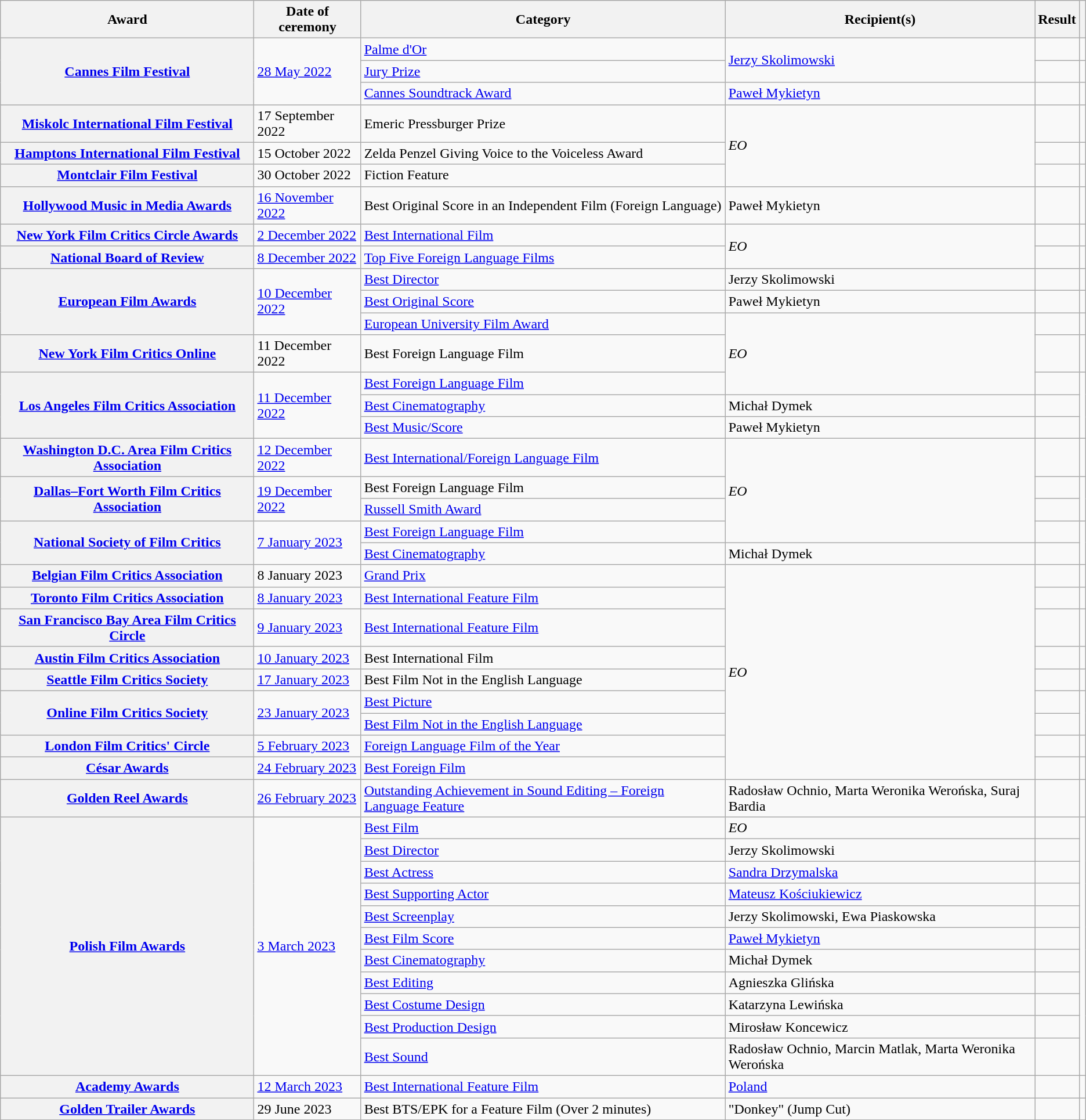<table class="wikitable sortable plainrowheaders">
<tr>
<th scope="col">Award</th>
<th scope="col">Date of ceremony</th>
<th scope="col">Category</th>
<th scope="col">Recipient(s)</th>
<th scope="col">Result</th>
<th scope="col" class="unsortable"></th>
</tr>
<tr>
<th scope="row" rowspan="3"><a href='#'>Cannes Film Festival</a></th>
<td rowspan="3"><a href='#'>28 May 2022</a></td>
<td><a href='#'>Palme d'Or</a></td>
<td rowspan="2"><a href='#'>Jerzy Skolimowski</a></td>
<td></td>
<td rowspan="1" style="text-align:center"></td>
</tr>
<tr>
<td><a href='#'>Jury Prize</a></td>
<td></td>
<td rowspan="1" style="text-align:center"><br></td>
</tr>
<tr>
<td><a href='#'>Cannes Soundtrack Award</a></td>
<td><a href='#'>Paweł Mykietyn</a></td>
<td></td>
<td style="text-align:center"></td>
</tr>
<tr>
<th scope="row"><a href='#'>Miskolc International Film Festival</a></th>
<td>17 September 2022</td>
<td>Emeric Pressburger Prize</td>
<td rowspan="3"><em>EO</em></td>
<td></td>
<td style="text-align:center"></td>
</tr>
<tr>
<th scope="row"><a href='#'>Hamptons International Film Festival</a></th>
<td>15 October 2022</td>
<td>Zelda Penzel Giving Voice to the Voiceless Award</td>
<td></td>
<td style="text-align:center"></td>
</tr>
<tr>
<th scope="row"><a href='#'>Montclair Film Festival</a></th>
<td>30 October 2022</td>
<td>Fiction Feature</td>
<td></td>
<td style="text-align:center"></td>
</tr>
<tr>
<th scope="row"><a href='#'>Hollywood Music in Media Awards</a></th>
<td><a href='#'>16 November 2022</a></td>
<td>Best Original Score in an Independent Film (Foreign Language)</td>
<td>Paweł Mykietyn</td>
<td></td>
<td style="text-align:center"></td>
</tr>
<tr>
<th scope="row"><a href='#'>New York Film Critics Circle Awards</a></th>
<td><a href='#'>2 December 2022</a></td>
<td><a href='#'>Best International Film</a></td>
<td rowspan="2"><em>EO</em></td>
<td></td>
<td style="text-align:center"></td>
</tr>
<tr>
<th scope="row"><a href='#'>National Board of Review</a></th>
<td><a href='#'>8 December 2022</a></td>
<td><a href='#'>Top Five Foreign Language Films</a></td>
<td></td>
<td style="text-align:center"></td>
</tr>
<tr>
<th scope="row" rowspan="3"><a href='#'>European Film Awards</a></th>
<td rowspan="3"><a href='#'>10 December 2022</a></td>
<td><a href='#'>Best Director</a></td>
<td>Jerzy Skolimowski</td>
<td></td>
<td style="text-align:center"></td>
</tr>
<tr>
<td><a href='#'>Best Original Score</a></td>
<td>Paweł Mykietyn</td>
<td></td>
<td style="text-align:center"></td>
</tr>
<tr>
<td><a href='#'>European University Film Award</a></td>
<td rowspan="3"><em>EO</em></td>
<td></td>
<td style="text-align:center"></td>
</tr>
<tr>
<th scope="row"><a href='#'>New York Film Critics Online</a></th>
<td>11 December 2022</td>
<td>Best Foreign Language Film</td>
<td></td>
<td style="text-align:center"></td>
</tr>
<tr>
<th scope="row" rowspan="3"><a href='#'>Los Angeles Film Critics Association</a></th>
<td rowspan="3"><a href='#'>11 December 2022</a></td>
<td><a href='#'>Best Foreign Language Film</a></td>
<td></td>
<td rowspan="3" style="text-align:center"></td>
</tr>
<tr>
<td><a href='#'>Best Cinematography</a></td>
<td>Michał Dymek</td>
<td></td>
</tr>
<tr>
<td><a href='#'>Best Music/Score</a></td>
<td>Paweł Mykietyn</td>
<td></td>
</tr>
<tr>
<th scope="row"><a href='#'>Washington D.C. Area Film Critics Association</a></th>
<td><a href='#'>12 December 2022</a></td>
<td><a href='#'>Best International/Foreign Language Film</a></td>
<td rowspan="4"><em>EO</em></td>
<td></td>
<td style="text-align:center"></td>
</tr>
<tr>
<th scope="row" rowspan="2"><a href='#'>Dallas–Fort Worth Film Critics Association</a></th>
<td rowspan="2"><a href='#'>19 December 2022</a></td>
<td>Best Foreign Language Film</td>
<td></td>
<td rowspan="2" style="text-align:center"></td>
</tr>
<tr>
<td><a href='#'>Russell Smith Award</a></td>
<td></td>
</tr>
<tr>
<th scope="row" rowspan="2"><a href='#'>National Society of Film Critics</a></th>
<td rowspan="2"><a href='#'>7 January 2023</a></td>
<td><a href='#'>Best Foreign Language Film</a></td>
<td></td>
<td rowspan="2" style="text-align:center;"></td>
</tr>
<tr>
<td><a href='#'>Best Cinematography</a></td>
<td>Michał Dymek</td>
<td></td>
</tr>
<tr>
<th scope="row"><a href='#'>Belgian Film Critics Association</a></th>
<td>8 January 2023</td>
<td><a href='#'>Grand Prix</a></td>
<td rowspan="9"><em>EO</em></td>
<td></td>
<td align="center"></td>
</tr>
<tr>
<th scope="row"><a href='#'>Toronto Film Critics Association</a></th>
<td><a href='#'>8 January 2023</a></td>
<td><a href='#'>Best International Feature Film</a></td>
<td></td>
<td style="text-align:center"></td>
</tr>
<tr>
<th scope="row"><a href='#'>San Francisco Bay Area Film Critics Circle</a></th>
<td><a href='#'>9 January 2023</a></td>
<td><a href='#'>Best International Feature Film</a></td>
<td></td>
<td style="text-align:center"></td>
</tr>
<tr>
<th scope="row"><a href='#'>Austin Film Critics Association</a></th>
<td><a href='#'>10 January 2023</a></td>
<td>Best International Film</td>
<td></td>
<td style="text-align:center"></td>
</tr>
<tr>
<th scope="row"><a href='#'>Seattle Film Critics Society</a></th>
<td><a href='#'>17 January 2023</a></td>
<td>Best Film Not in the English Language</td>
<td></td>
<td style="text-align:center"></td>
</tr>
<tr>
<th scope="row" rowspan="2"><a href='#'>Online Film Critics Society</a></th>
<td rowspan="2"><a href='#'>23 January 2023</a></td>
<td><a href='#'>Best Picture</a></td>
<td></td>
<td rowspan="2" style="text-align:center"></td>
</tr>
<tr>
<td><a href='#'>Best Film Not in the English Language</a></td>
<td></td>
</tr>
<tr>
<th scope="row"><a href='#'>London Film Critics' Circle</a></th>
<td><a href='#'>5 February 2023</a></td>
<td><a href='#'>Foreign Language Film of the Year</a></td>
<td></td>
<td style="text-align:center"></td>
</tr>
<tr>
<th scope="row"><a href='#'>César Awards</a></th>
<td><a href='#'>24 February 2023</a></td>
<td><a href='#'>Best Foreign Film</a></td>
<td></td>
<td style="text-align:center"></td>
</tr>
<tr>
<th scope="row"><a href='#'>Golden Reel Awards</a></th>
<td><a href='#'>26 February 2023</a></td>
<td><a href='#'>Outstanding Achievement in Sound Editing – Foreign Language Feature</a></td>
<td>Radosław Ochnio, Marta Weronika Werońska, Suraj Bardia</td>
<td></td>
<td style="text-align:center"></td>
</tr>
<tr>
<th rowspan="11" scope="row"><a href='#'>Polish Film Awards</a></th>
<td rowspan="11"><a href='#'>3 March 2023</a></td>
<td><a href='#'>Best Film</a></td>
<td><em>EO</em></td>
<td></td>
<td style="text-align:center" rowspan="11"></td>
</tr>
<tr>
<td><a href='#'>Best Director</a></td>
<td>Jerzy Skolimowski</td>
<td></td>
</tr>
<tr>
<td><a href='#'>Best Actress</a></td>
<td><a href='#'>Sandra Drzymalska</a></td>
<td></td>
</tr>
<tr>
<td><a href='#'>Best Supporting Actor</a></td>
<td><a href='#'>Mateusz Kościukiewicz</a></td>
<td></td>
</tr>
<tr>
<td><a href='#'>Best Screenplay</a></td>
<td>Jerzy Skolimowski, Ewa Piaskowska</td>
<td></td>
</tr>
<tr>
<td><a href='#'>Best Film Score</a></td>
<td><a href='#'>Paweł Mykietyn</a></td>
<td></td>
</tr>
<tr>
<td><a href='#'>Best Cinematography</a></td>
<td>Michał Dymek</td>
<td></td>
</tr>
<tr>
<td><a href='#'>Best Editing</a></td>
<td>Agnieszka Glińska</td>
<td></td>
</tr>
<tr>
<td><a href='#'>Best Costume Design</a></td>
<td>Katarzyna Lewińska</td>
<td></td>
</tr>
<tr>
<td><a href='#'>Best Production Design</a></td>
<td>Mirosław Koncewicz</td>
<td></td>
</tr>
<tr>
<td><a href='#'>Best Sound</a></td>
<td>Radosław Ochnio, Marcin Matlak, Marta Weronika Werońska</td>
<td></td>
</tr>
<tr>
<th scope="row"><a href='#'>Academy Awards</a></th>
<td><a href='#'>12 March 2023</a></td>
<td><a href='#'>Best International Feature Film</a></td>
<td><a href='#'>Poland</a></td>
<td></td>
<td style="text-align:center"></td>
</tr>
<tr>
<th scope="row"><a href='#'>Golden Trailer Awards</a></th>
<td>29 June 2023</td>
<td>Best BTS/EPK for a Feature Film (Over 2 minutes)</td>
<td>"Donkey" (Jump Cut)</td>
<td></td>
<td rowspan="3" style="text-align:center;"></td>
</tr>
<tr>
</tr>
</table>
